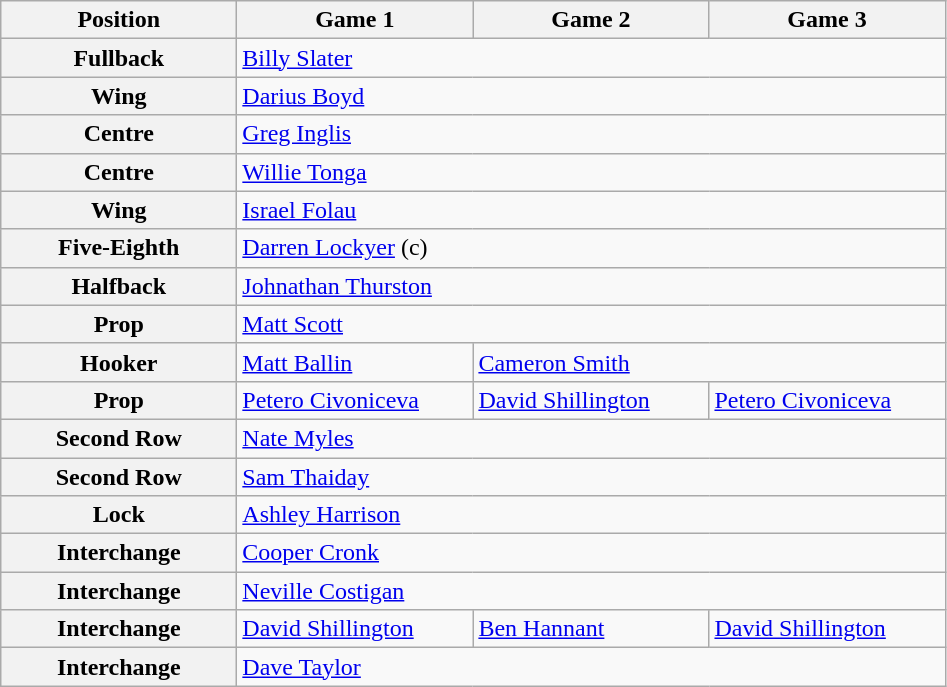<table class="wikitable">
<tr>
<th style="width:150px;">Position</th>
<th style="width:150px;">Game 1</th>
<th style="width:150px;">Game 2</th>
<th style="width:150px;">Game 3</th>
</tr>
<tr>
<th>Fullback</th>
<td colspan="3"> <a href='#'>Billy Slater</a></td>
</tr>
<tr>
<th>Wing</th>
<td colspan="3"> <a href='#'>Darius Boyd</a></td>
</tr>
<tr>
<th>Centre</th>
<td colspan="3"> <a href='#'>Greg Inglis</a></td>
</tr>
<tr>
<th>Centre</th>
<td colspan="3"> <a href='#'>Willie Tonga</a></td>
</tr>
<tr>
<th>Wing</th>
<td colspan="3"> <a href='#'>Israel Folau</a></td>
</tr>
<tr>
<th>Five-Eighth</th>
<td colspan="3"> <a href='#'>Darren Lockyer</a> (c)</td>
</tr>
<tr>
<th>Halfback</th>
<td colspan="3"> <a href='#'>Johnathan Thurston</a></td>
</tr>
<tr>
<th>Prop</th>
<td colspan="3"> <a href='#'>Matt Scott</a></td>
</tr>
<tr>
<th>Hooker</th>
<td> <a href='#'>Matt Ballin</a></td>
<td colspan="2"> <a href='#'>Cameron Smith</a></td>
</tr>
<tr>
<th>Prop</th>
<td> <a href='#'>Petero Civoniceva</a></td>
<td> <a href='#'>David Shillington</a></td>
<td> <a href='#'>Petero Civoniceva</a></td>
</tr>
<tr>
<th>Second Row</th>
<td colspan="3"> <a href='#'>Nate Myles</a></td>
</tr>
<tr>
<th>Second Row</th>
<td colspan="3"> <a href='#'>Sam Thaiday</a></td>
</tr>
<tr>
<th>Lock</th>
<td colspan="3"> <a href='#'>Ashley Harrison</a></td>
</tr>
<tr>
<th>Interchange</th>
<td colspan="3"> <a href='#'>Cooper Cronk</a></td>
</tr>
<tr>
<th>Interchange</th>
<td colspan="3"> <a href='#'>Neville Costigan</a></td>
</tr>
<tr>
<th>Interchange</th>
<td> <a href='#'>David Shillington</a></td>
<td> <a href='#'>Ben Hannant</a></td>
<td> <a href='#'>David Shillington</a></td>
</tr>
<tr>
<th>Interchange</th>
<td colspan="3"> <a href='#'>Dave Taylor</a></td>
</tr>
</table>
